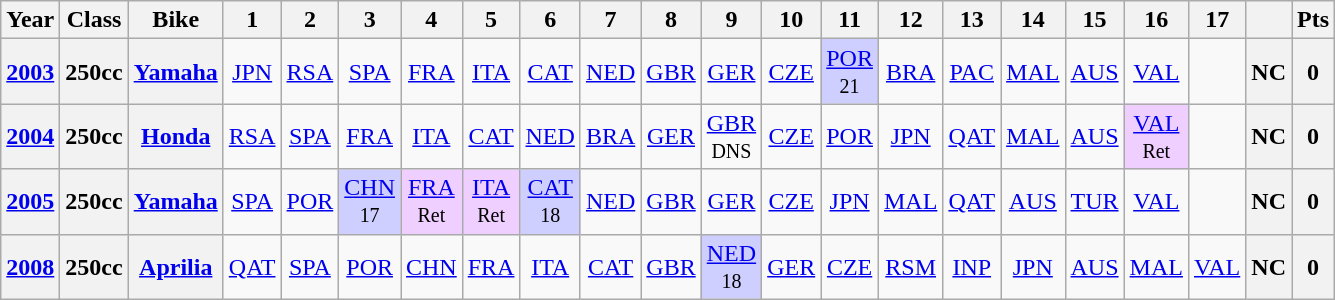<table class="wikitable" style="text-align:center">
<tr>
<th>Year</th>
<th>Class</th>
<th>Bike</th>
<th>1</th>
<th>2</th>
<th>3</th>
<th>4</th>
<th>5</th>
<th>6</th>
<th>7</th>
<th>8</th>
<th>9</th>
<th>10</th>
<th>11</th>
<th>12</th>
<th>13</th>
<th>14</th>
<th>15</th>
<th>16</th>
<th>17</th>
<th></th>
<th>Pts</th>
</tr>
<tr>
<th><a href='#'>2003</a></th>
<th>250cc</th>
<th><a href='#'>Yamaha</a></th>
<td><a href='#'>JPN</a></td>
<td><a href='#'>RSA</a></td>
<td><a href='#'>SPA</a></td>
<td><a href='#'>FRA</a></td>
<td><a href='#'>ITA</a></td>
<td><a href='#'>CAT</a></td>
<td><a href='#'>NED</a></td>
<td><a href='#'>GBR</a></td>
<td><a href='#'>GER</a></td>
<td><a href='#'>CZE</a></td>
<td style="background:#CFCFFF;"><a href='#'>POR</a><br><small>21</small></td>
<td><a href='#'>BRA</a></td>
<td><a href='#'>PAC</a></td>
<td><a href='#'>MAL</a></td>
<td><a href='#'>AUS</a></td>
<td><a href='#'>VAL</a></td>
<td></td>
<th>NC</th>
<th>0</th>
</tr>
<tr>
<th><a href='#'>2004</a></th>
<th>250cc</th>
<th><a href='#'>Honda</a></th>
<td><a href='#'>RSA</a></td>
<td><a href='#'>SPA</a></td>
<td><a href='#'>FRA</a></td>
<td><a href='#'>ITA</a></td>
<td><a href='#'>CAT</a></td>
<td><a href='#'>NED</a></td>
<td><a href='#'>BRA</a></td>
<td><a href='#'>GER</a></td>
<td><a href='#'>GBR</a><br><small>DNS</small></td>
<td><a href='#'>CZE</a></td>
<td><a href='#'>POR</a></td>
<td><a href='#'>JPN</a></td>
<td><a href='#'>QAT</a></td>
<td><a href='#'>MAL</a></td>
<td><a href='#'>AUS</a></td>
<td style="background:#EFCFFF;"><a href='#'>VAL</a><br><small>Ret</small></td>
<td></td>
<th>NC</th>
<th>0</th>
</tr>
<tr>
<th><a href='#'>2005</a></th>
<th>250cc</th>
<th><a href='#'>Yamaha</a></th>
<td><a href='#'>SPA</a></td>
<td><a href='#'>POR</a></td>
<td style="background:#CFCFFF;"><a href='#'>CHN</a><br><small>17</small></td>
<td style="background:#EFCFFF;"><a href='#'>FRA</a><br><small>Ret</small></td>
<td style="background:#EFCFFF;"><a href='#'>ITA</a><br><small>Ret</small></td>
<td style="background:#CFCFFF;"><a href='#'>CAT</a><br><small>18</small></td>
<td><a href='#'>NED</a></td>
<td><a href='#'>GBR</a></td>
<td><a href='#'>GER</a></td>
<td><a href='#'>CZE</a></td>
<td><a href='#'>JPN</a></td>
<td><a href='#'>MAL</a></td>
<td><a href='#'>QAT</a></td>
<td><a href='#'>AUS</a></td>
<td><a href='#'>TUR</a></td>
<td><a href='#'>VAL</a></td>
<td></td>
<th>NC</th>
<th>0</th>
</tr>
<tr>
<th><a href='#'>2008</a></th>
<th>250cc</th>
<th><a href='#'>Aprilia</a></th>
<td><a href='#'>QAT</a></td>
<td><a href='#'>SPA</a></td>
<td><a href='#'>POR</a></td>
<td><a href='#'>CHN</a></td>
<td><a href='#'>FRA</a></td>
<td><a href='#'>ITA</a></td>
<td><a href='#'>CAT</a></td>
<td><a href='#'>GBR</a></td>
<td style="background:#CFCFFF;"><a href='#'>NED</a><br><small>18</small></td>
<td><a href='#'>GER</a></td>
<td><a href='#'>CZE</a></td>
<td><a href='#'>RSM</a></td>
<td><a href='#'>INP</a></td>
<td><a href='#'>JPN</a></td>
<td><a href='#'>AUS</a></td>
<td><a href='#'>MAL</a></td>
<td><a href='#'>VAL</a></td>
<th>NC</th>
<th>0</th>
</tr>
</table>
